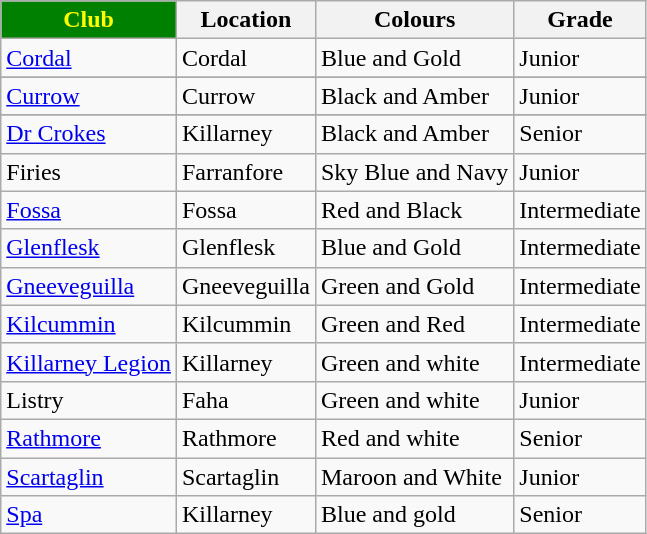<table class="wikitable sortable">
<tr>
<th style="background:green;color:yellow">Club</th>
<th>Location</th>
<th>Colours</th>
<th>Grade</th>
</tr>
<tr>
<td> <a href='#'>Cordal</a></td>
<td>Cordal</td>
<td>Blue and Gold</td>
<td>Junior</td>
</tr>
<tr>
</tr>
<tr>
<td> <a href='#'>Currow</a></td>
<td>Currow</td>
<td>Black and Amber</td>
<td>Junior</td>
</tr>
<tr>
</tr>
<tr>
<td> <a href='#'>Dr Crokes</a></td>
<td>Killarney</td>
<td>Black and Amber</td>
<td>Senior</td>
</tr>
<tr>
<td> Firies</td>
<td>Farranfore</td>
<td>Sky Blue and Navy</td>
<td>Junior</td>
</tr>
<tr>
<td> <a href='#'>Fossa</a></td>
<td>Fossa</td>
<td>Red and Black</td>
<td>Intermediate</td>
</tr>
<tr>
<td> <a href='#'>Glenflesk</a></td>
<td>Glenflesk</td>
<td>Blue and Gold</td>
<td>Intermediate</td>
</tr>
<tr>
<td> <a href='#'>Gneeveguilla</a></td>
<td>Gneeveguilla</td>
<td>Green and Gold</td>
<td>Intermediate</td>
</tr>
<tr>
<td> <a href='#'>Kilcummin</a></td>
<td>Kilcummin</td>
<td>Green and Red</td>
<td>Intermediate</td>
</tr>
<tr>
<td> <a href='#'>Killarney Legion</a></td>
<td>Killarney</td>
<td>Green and white</td>
<td>Intermediate</td>
</tr>
<tr>
<td> Listry</td>
<td>Faha</td>
<td>Green and white</td>
<td>Junior</td>
</tr>
<tr>
<td> <a href='#'>Rathmore</a></td>
<td>Rathmore</td>
<td>Red and white</td>
<td>Senior</td>
</tr>
<tr>
<td> <a href='#'>Scartaglin</a></td>
<td>Scartaglin</td>
<td>Maroon and White</td>
<td>Junior</td>
</tr>
<tr>
<td> <a href='#'>Spa</a></td>
<td>Killarney</td>
<td>Blue and gold</td>
<td>Senior</td>
</tr>
</table>
